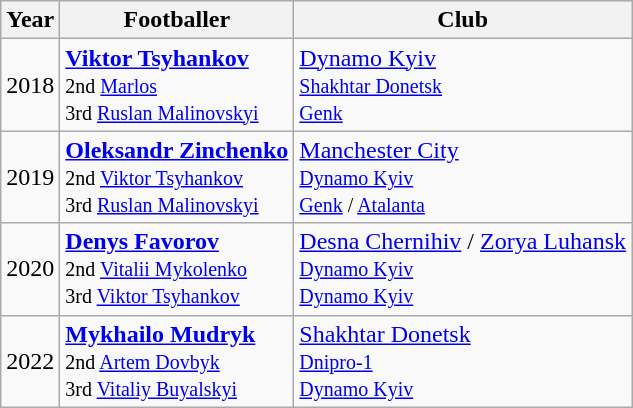<table class="wikitable" | border="1" cellspacing="0" cellpadding="4">
<tr>
<th>Year</th>
<th>Footballer</th>
<th>Club</th>
</tr>
<tr>
<td>2018</td>
<td><strong><a href='#'>Viktor Tsyhankov</a></strong><br><small>2nd <a href='#'>Marlos</a><br>3rd <a href='#'>Ruslan Malinovskyi</a></small></td>
<td> <a href='#'>Dynamo Kyiv</a><br><small> <a href='#'>Shakhtar Donetsk</a><br> <a href='#'>Genk</a></small></td>
</tr>
<tr>
<td>2019</td>
<td><strong><a href='#'>Oleksandr Zinchenko</a></strong><br><small>2nd <a href='#'>Viktor Tsyhankov</a><br>3rd <a href='#'>Ruslan Malinovskyi</a></small></td>
<td> <a href='#'>Manchester City</a><br><small> <a href='#'>Dynamo Kyiv</a><br> <a href='#'>Genk</a> /  <a href='#'>Atalanta</a></small></td>
</tr>
<tr>
<td>2020</td>
<td><strong><a href='#'>Denys Favorov</a></strong><br><small>2nd <a href='#'>Vitalii Mykolenko</a><br>3rd <a href='#'>Viktor Tsyhankov</a></small></td>
<td> <a href='#'>Desna Chernihiv</a> /  <a href='#'>Zorya Luhansk</a><br><small> <a href='#'>Dynamo Kyiv</a><br> <a href='#'>Dynamo Kyiv</a></small></td>
</tr>
<tr>
<td>2022</td>
<td><strong><a href='#'>Mykhailo Mudryk</a></strong><br><small>2nd <a href='#'>Artem Dovbyk</a><br>3rd <a href='#'>Vitaliy Buyalskyi</a></small></td>
<td> <a href='#'>Shakhtar Donetsk</a><br><small> <a href='#'>Dnipro-1</a><br> <a href='#'>Dynamo Kyiv</a></small></td>
</tr>
</table>
